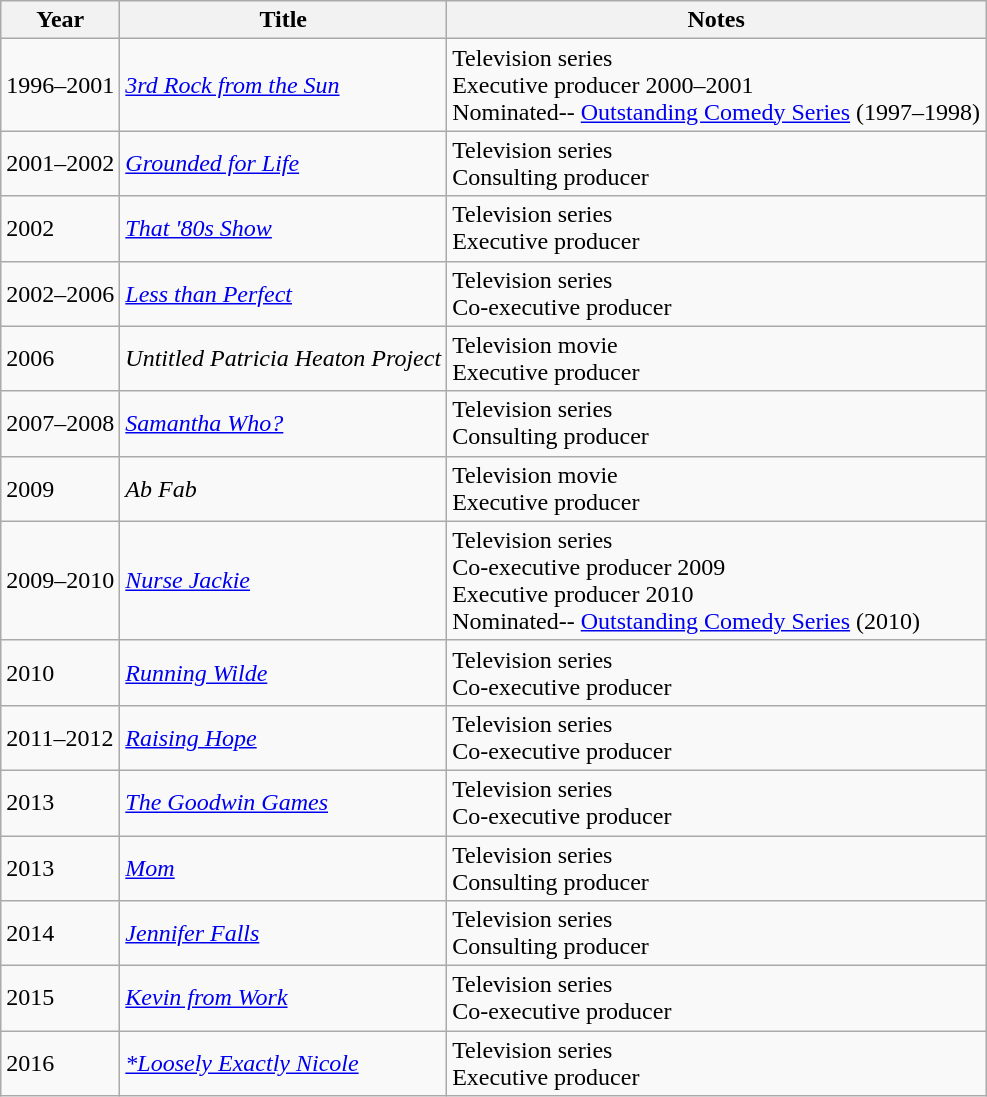<table class="wikitable">
<tr>
<th>Year</th>
<th>Title</th>
<th>Notes</th>
</tr>
<tr>
<td>1996–2001</td>
<td><em><a href='#'>3rd Rock from the Sun</a></em></td>
<td>Television series<br>Executive producer 2000–2001<br>Nominated-- <a href='#'>Outstanding Comedy Series</a> (1997–1998)</td>
</tr>
<tr>
<td>2001–2002</td>
<td><em><a href='#'>Grounded for Life</a></em></td>
<td>Television series<br>Consulting producer</td>
</tr>
<tr>
<td>2002</td>
<td><em><a href='#'>That '80s Show</a></em></td>
<td>Television series<br>Executive producer</td>
</tr>
<tr>
<td>2002–2006</td>
<td><em><a href='#'>Less than Perfect</a></em></td>
<td>Television series<br>Co-executive producer</td>
</tr>
<tr>
<td>2006</td>
<td><em>Untitled Patricia Heaton Project</em></td>
<td>Television movie<br>Executive producer</td>
</tr>
<tr>
<td>2007–2008</td>
<td><em><a href='#'>Samantha Who?</a></em></td>
<td>Television series<br>Consulting producer</td>
</tr>
<tr>
<td>2009</td>
<td><em>Ab Fab</em></td>
<td>Television movie<br>Executive producer</td>
</tr>
<tr>
<td>2009–2010</td>
<td><em><a href='#'>Nurse Jackie</a></em></td>
<td>Television series<br>Co-executive producer 2009<br>Executive producer 2010<br>Nominated-- <a href='#'>Outstanding Comedy Series</a> (2010)</td>
</tr>
<tr>
<td>2010</td>
<td><em><a href='#'>Running Wilde</a></em></td>
<td>Television series<br>Co-executive producer</td>
</tr>
<tr>
<td>2011–2012</td>
<td><em><a href='#'>Raising Hope</a></em></td>
<td>Television series<br>Co-executive producer</td>
</tr>
<tr>
<td>2013</td>
<td><em><a href='#'>The Goodwin Games</a></em></td>
<td>Television series<br>Co-executive producer</td>
</tr>
<tr>
<td>2013</td>
<td><em><a href='#'>Mom</a></em></td>
<td>Television series<br>Consulting producer</td>
</tr>
<tr>
<td>2014</td>
<td><em><a href='#'>Jennifer Falls</a></em></td>
<td>Television series<br>Consulting producer</td>
</tr>
<tr>
<td>2015</td>
<td><em><a href='#'>Kevin from Work</a></em></td>
<td>Television series<br>Co-executive producer</td>
</tr>
<tr>
<td>2016</td>
<td><em><a href='#'>*Loosely Exactly Nicole</a></em></td>
<td>Television series<br>Executive producer</td>
</tr>
</table>
